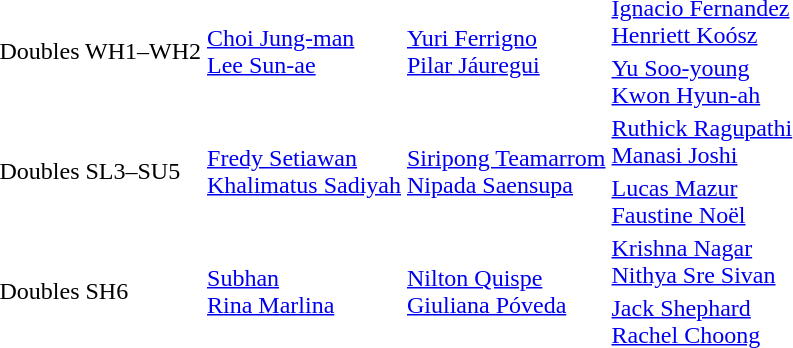<table>
<tr>
<td rowspan="2">Doubles WH1–WH2<br></td>
<td rowspan="2"> <a href='#'>Choi Jung-man</a><br> <a href='#'>Lee Sun-ae</a></td>
<td rowspan="2"> <a href='#'>Yuri Ferrigno</a><br> <a href='#'>Pilar Jáuregui</a></td>
<td> <a href='#'>Ignacio Fernandez</a><br> <a href='#'>Henriett Koósz</a></td>
</tr>
<tr>
<td> <a href='#'>Yu Soo-young</a><br> <a href='#'>Kwon Hyun-ah</a></td>
</tr>
<tr>
<td rowspan="2">Doubles SL3–SU5<br></td>
<td rowspan="2"> <a href='#'>Fredy Setiawan</a><br> <a href='#'>Khalimatus Sadiyah</a></td>
<td rowspan="2"> <a href='#'>Siripong Teamarrom</a><br> <a href='#'>Nipada Saensupa</a></td>
<td> <a href='#'>Ruthick Ragupathi</a><br> <a href='#'>Manasi Joshi</a></td>
</tr>
<tr>
<td> <a href='#'>Lucas Mazur</a><br> <a href='#'>Faustine Noël</a></td>
</tr>
<tr>
<td rowspan="2">Doubles SH6<br></td>
<td rowspan="2"> <a href='#'>Subhan</a> <br> <a href='#'>Rina Marlina</a></td>
<td rowspan="2"> <a href='#'>Nilton Quispe</a> <br> <a href='#'>Giuliana Póveda</a></td>
<td> <a href='#'>Krishna Nagar</a><br> <a href='#'>Nithya Sre Sivan</a></td>
</tr>
<tr>
<td> <a href='#'>Jack Shephard</a><br> <a href='#'>Rachel Choong</a></td>
</tr>
</table>
